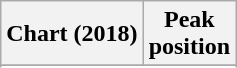<table class="wikitable sortable plainrowheaders">
<tr>
<th>Chart (2018)</th>
<th>Peak<br>position</th>
</tr>
<tr>
</tr>
<tr>
</tr>
</table>
